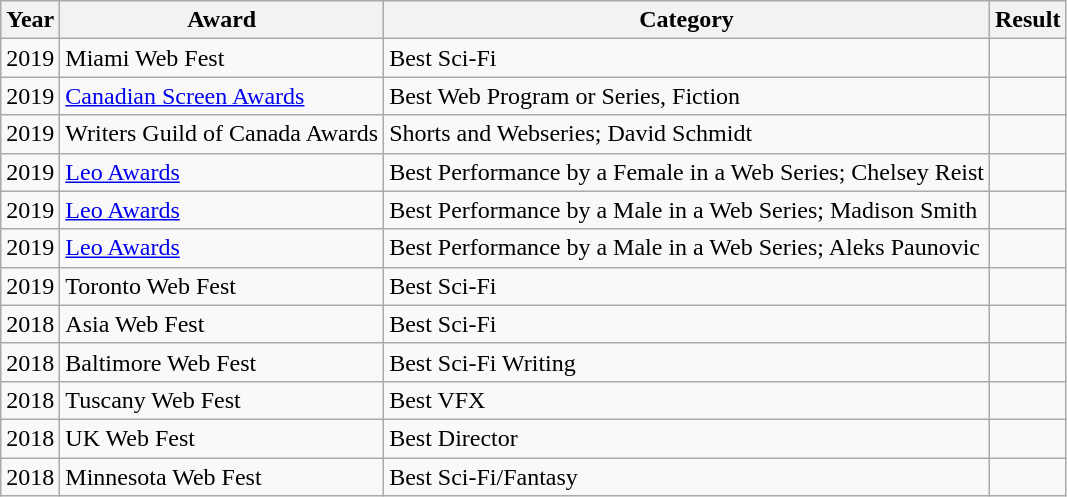<table class="wikitable sortable">
<tr>
<th>Year</th>
<th>Award</th>
<th>Category</th>
<th>Result</th>
</tr>
<tr>
<td>2019</td>
<td>Miami Web Fest</td>
<td>Best Sci-Fi</td>
<td></td>
</tr>
<tr>
<td>2019</td>
<td><a href='#'>Canadian Screen Awards</a></td>
<td>Best Web Program or Series, Fiction</td>
<td></td>
</tr>
<tr>
<td>2019</td>
<td>Writers Guild of Canada Awards</td>
<td>Shorts and Webseries; David Schmidt</td>
<td></td>
</tr>
<tr>
<td>2019</td>
<td><a href='#'>Leo Awards</a></td>
<td>Best Performance by a Female in a Web Series; Chelsey Reist</td>
<td></td>
</tr>
<tr>
<td>2019</td>
<td><a href='#'>Leo Awards</a></td>
<td>Best Performance by a Male in a Web Series; Madison Smith</td>
<td></td>
</tr>
<tr>
<td>2019</td>
<td><a href='#'>Leo Awards</a></td>
<td>Best Performance by a Male in a Web Series; Aleks Paunovic</td>
<td></td>
</tr>
<tr>
<td>2019</td>
<td>Toronto Web Fest</td>
<td>Best Sci-Fi</td>
<td></td>
</tr>
<tr>
<td>2018</td>
<td>Asia Web Fest</td>
<td>Best Sci-Fi</td>
<td></td>
</tr>
<tr>
<td>2018</td>
<td>Baltimore Web Fest</td>
<td>Best Sci-Fi Writing</td>
<td></td>
</tr>
<tr>
<td>2018</td>
<td>Tuscany Web Fest</td>
<td>Best VFX</td>
<td></td>
</tr>
<tr>
<td>2018</td>
<td>UK Web Fest</td>
<td>Best Director</td>
<td></td>
</tr>
<tr>
<td>2018</td>
<td>Minnesota Web Fest</td>
<td>Best Sci-Fi/Fantasy</td>
<td></td>
</tr>
</table>
